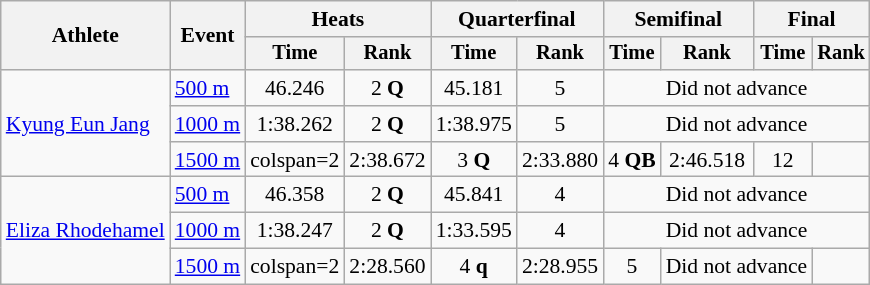<table class="wikitable" style="font-size:90%">
<tr>
<th rowspan=2>Athlete</th>
<th rowspan=2>Event</th>
<th colspan=2>Heats</th>
<th colspan=2>Quarterfinal</th>
<th colspan=2>Semifinal</th>
<th colspan=2>Final</th>
</tr>
<tr style="font-size:95%">
<th>Time</th>
<th>Rank</th>
<th>Time</th>
<th>Rank</th>
<th>Time</th>
<th>Rank</th>
<th>Time</th>
<th>Rank</th>
</tr>
<tr align=center>
<td align=left rowspan=3><a href='#'>Kyung Eun Jang</a></td>
<td align=left><a href='#'>500 m</a></td>
<td>46.246</td>
<td>2 <strong>Q</strong></td>
<td>45.181</td>
<td>5</td>
<td colspan=4>Did not advance</td>
</tr>
<tr align=center>
<td align=left><a href='#'>1000 m</a></td>
<td>1:38.262</td>
<td>2 <strong>Q</strong></td>
<td>1:38.975</td>
<td>5</td>
<td colspan=4>Did not advance</td>
</tr>
<tr align=center>
<td align=left><a href='#'>1500 m</a></td>
<td>colspan=2</td>
<td>2:38.672</td>
<td>3 <strong>Q</strong></td>
<td>2:33.880</td>
<td>4 <strong>QB</strong></td>
<td>2:46.518</td>
<td>12</td>
</tr>
<tr align=center>
<td align=left rowspan=3><a href='#'>Eliza Rhodehamel</a></td>
<td align=left><a href='#'>500 m</a></td>
<td>46.358</td>
<td>2 <strong>Q</strong></td>
<td>45.841</td>
<td>4</td>
<td colspan=4>Did not advance</td>
</tr>
<tr align=center>
<td align=left><a href='#'>1000 m</a></td>
<td>1:38.247</td>
<td>2 <strong>Q</strong></td>
<td>1:33.595</td>
<td>4</td>
<td colspan=4>Did not advance</td>
</tr>
<tr align=center>
<td align=left><a href='#'>1500 m</a></td>
<td>colspan=2</td>
<td>2:28.560</td>
<td>4 <strong>q</strong></td>
<td>2:28.955</td>
<td>5</td>
<td colspan=2>Did not advance</td>
</tr>
</table>
